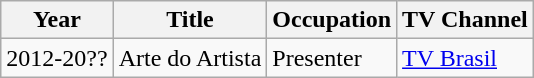<table class="wikitable sortable">
<tr>
<th>Year</th>
<th>Title</th>
<th>Occupation</th>
<th>TV Channel</th>
</tr>
<tr>
<td>2012-20??</td>
<td>Arte do Artista</td>
<td>Presenter</td>
<td><a href='#'>TV Brasil</a></td>
</tr>
</table>
